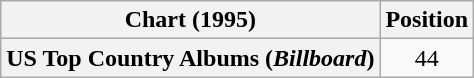<table class="wikitable plainrowheaders" style="text-align:center">
<tr>
<th scope="col">Chart (1995)</th>
<th scope="col">Position</th>
</tr>
<tr>
<th scope="row">US Top Country Albums (<em>Billboard</em>)</th>
<td>44</td>
</tr>
</table>
